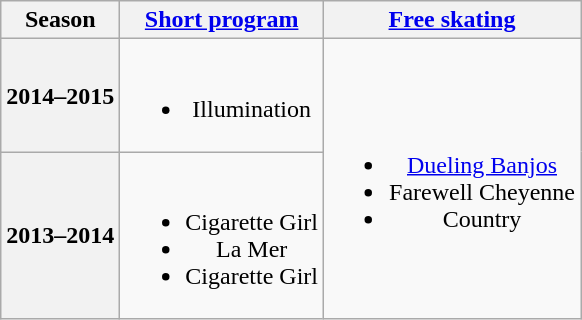<table class=wikitable style=text-align:center>
<tr>
<th>Season</th>
<th><a href='#'>Short program</a></th>
<th><a href='#'>Free skating</a></th>
</tr>
<tr>
<th>2014–2015 <br> </th>
<td><br><ul><li>Illumination <br></li></ul></td>
<td rowspan=2><br><ul><li><a href='#'>Dueling Banjos</a></li><li>Farewell Cheyenne <br></li><li>Country <br></li></ul></td>
</tr>
<tr>
<th>2013–2014 <br> </th>
<td><br><ul><li>Cigarette Girl <br></li><li>La Mer <br></li><li>Cigarette Girl <br></li></ul></td>
</tr>
</table>
